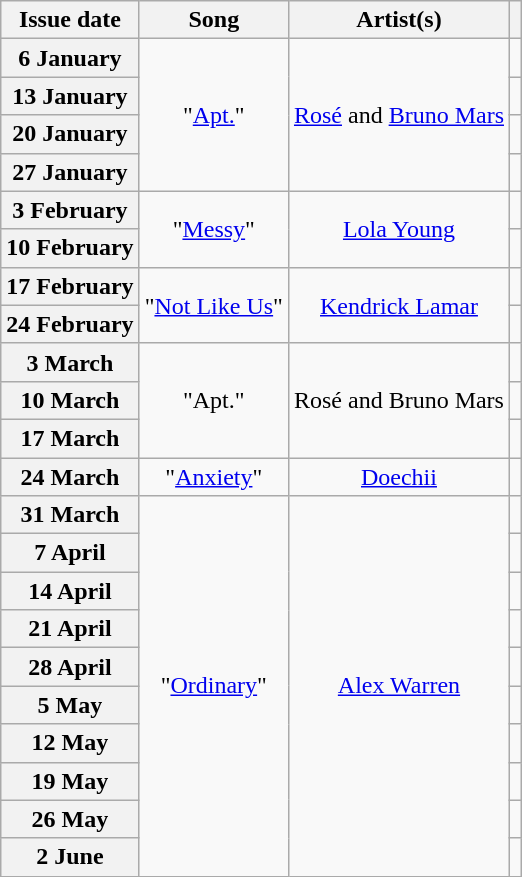<table class="wikitable plainrowheaders" style="text-align: center">
<tr>
<th scope="col">Issue date</th>
<th scope="col">Song</th>
<th scope="col">Artist(s)</th>
<th scope="col"></th>
</tr>
<tr>
<th scope="row">6 January</th>
<td rowspan="4">"<a href='#'>Apt.</a>"</td>
<td rowspan="4"><a href='#'>Rosé</a> and <a href='#'>Bruno Mars</a></td>
<td></td>
</tr>
<tr>
<th scope="row">13 January</th>
<td></td>
</tr>
<tr>
<th scope="row">20 January</th>
<td></td>
</tr>
<tr>
<th scope="row">27 January</th>
<td></td>
</tr>
<tr>
<th scope="row">3 February</th>
<td rowspan="2">"<a href='#'>Messy</a>"</td>
<td rowspan="2"><a href='#'>Lola Young</a></td>
<td></td>
</tr>
<tr>
<th scope="row">10 February</th>
<td></td>
</tr>
<tr>
<th scope="row">17 February</th>
<td rowspan="2">"<a href='#'>Not Like Us</a>"</td>
<td rowspan="2"><a href='#'>Kendrick Lamar</a></td>
<td></td>
</tr>
<tr>
<th scope="row">24 February</th>
<td></td>
</tr>
<tr>
<th scope="row">3 March</th>
<td rowspan="3">"Apt."</td>
<td rowspan="3">Rosé and Bruno Mars</td>
<td></td>
</tr>
<tr>
<th scope="row">10 March</th>
<td></td>
</tr>
<tr>
<th scope="row">17 March</th>
<td></td>
</tr>
<tr>
<th scope="row">24 March</th>
<td>"<a href='#'>Anxiety</a>"</td>
<td><a href='#'>Doechii</a></td>
<td></td>
</tr>
<tr>
<th scope="row">31 March</th>
<td rowspan="10">"<a href='#'>Ordinary</a>"</td>
<td rowspan="10"><a href='#'>Alex Warren</a></td>
<td></td>
</tr>
<tr>
<th scope="row">7 April</th>
<td></td>
</tr>
<tr>
<th scope="row">14 April</th>
<td></td>
</tr>
<tr>
<th scope="row">21 April</th>
<td></td>
</tr>
<tr>
<th scope="row">28 April</th>
<td></td>
</tr>
<tr>
<th scope="row">5 May</th>
<td></td>
</tr>
<tr>
<th scope="row">12 May</th>
<td></td>
</tr>
<tr>
<th scope="row">19 May</th>
<td></td>
</tr>
<tr>
<th scope="row">26 May</th>
<td></td>
</tr>
<tr>
<th scope="row">2 June</th>
<td></td>
</tr>
</table>
